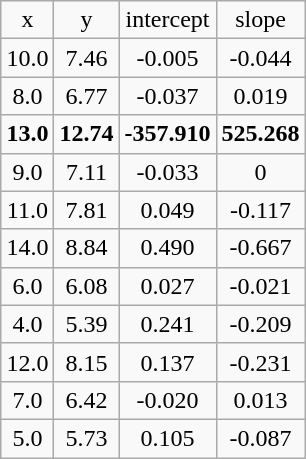<table class="wikitable" style="text-align: center; margin-left:auto; margin-right:auto;"  border="1">
<tr>
<td>x</td>
<td>y</td>
<td>intercept</td>
<td>slope</td>
</tr>
<tr>
<td>10.0</td>
<td>7.46</td>
<td>-0.005</td>
<td>-0.044</td>
</tr>
<tr>
<td>8.0</td>
<td>6.77</td>
<td>-0.037</td>
<td>0.019</td>
</tr>
<tr>
<td><strong>13.0</strong></td>
<td><strong>12.74</strong></td>
<td><strong>-357.910</strong></td>
<td><strong>525.268</strong></td>
</tr>
<tr>
<td>9.0</td>
<td>7.11</td>
<td>-0.033</td>
<td>0</td>
</tr>
<tr>
<td>11.0</td>
<td>7.81</td>
<td>0.049</td>
<td>-0.117</td>
</tr>
<tr>
<td>14.0</td>
<td>8.84</td>
<td>0.490</td>
<td>-0.667</td>
</tr>
<tr>
<td>6.0</td>
<td>6.08</td>
<td>0.027</td>
<td>-0.021</td>
</tr>
<tr>
<td>4.0</td>
<td>5.39</td>
<td>0.241</td>
<td>-0.209</td>
</tr>
<tr>
<td>12.0</td>
<td>8.15</td>
<td>0.137</td>
<td>-0.231</td>
</tr>
<tr>
<td>7.0</td>
<td>6.42</td>
<td>-0.020</td>
<td>0.013</td>
</tr>
<tr>
<td>5.0</td>
<td>5.73</td>
<td>0.105</td>
<td>-0.087</td>
</tr>
</table>
